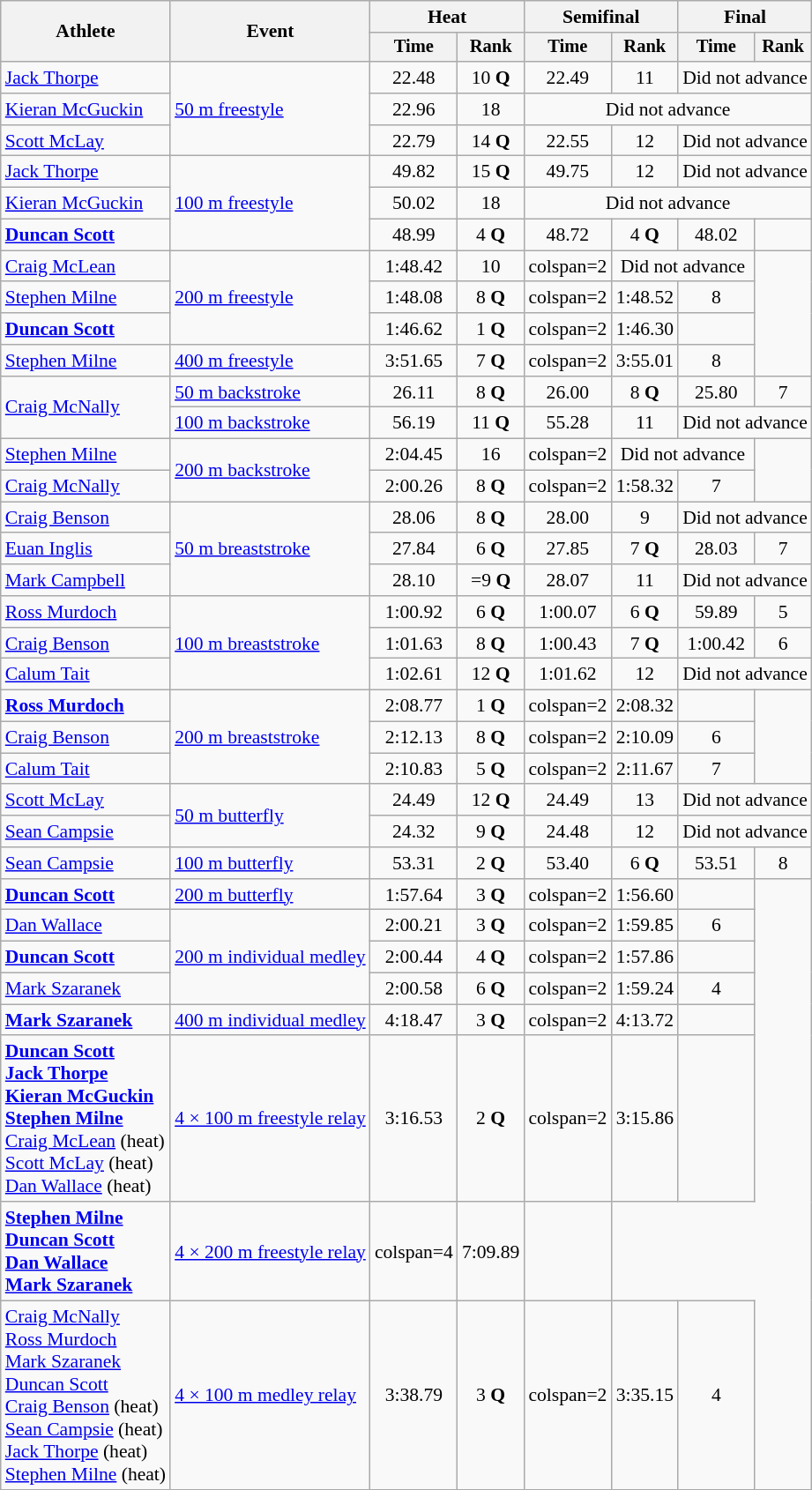<table class=wikitable style=font-size:90%>
<tr>
<th rowspan=2>Athlete</th>
<th rowspan=2>Event</th>
<th colspan=2>Heat</th>
<th colspan=2>Semifinal</th>
<th colspan=2>Final</th>
</tr>
<tr style=font-size:95%>
<th>Time</th>
<th>Rank</th>
<th>Time</th>
<th>Rank</th>
<th>Time</th>
<th>Rank</th>
</tr>
<tr align=center>
<td align=left><a href='#'>Jack Thorpe</a></td>
<td style="text-align:left;" rowspan="3"><a href='#'>50 m freestyle</a></td>
<td>22.48</td>
<td>10 <strong>Q</strong></td>
<td>22.49</td>
<td>11</td>
<td colspan=2>Did not advance</td>
</tr>
<tr align=center>
<td align=left><a href='#'>Kieran McGuckin</a></td>
<td>22.96</td>
<td>18</td>
<td colspan=4>Did not advance</td>
</tr>
<tr align=center>
<td align=left><a href='#'>Scott McLay</a></td>
<td>22.79</td>
<td>14 <strong>Q</strong></td>
<td>22.55</td>
<td>12</td>
<td colspan=2>Did not advance</td>
</tr>
<tr align=center>
<td align=left><a href='#'>Jack Thorpe</a></td>
<td style="text-align:left;" rowspan="3"><a href='#'>100 m freestyle</a></td>
<td>49.82</td>
<td>15 <strong>Q</strong></td>
<td>49.75</td>
<td>12</td>
<td colspan=2>Did not advance</td>
</tr>
<tr align=center>
<td align=left><a href='#'>Kieran McGuckin</a></td>
<td>50.02</td>
<td>18</td>
<td colspan=4>Did not advance</td>
</tr>
<tr align=center>
<td align=left><strong><a href='#'>Duncan Scott</a></strong></td>
<td>48.99</td>
<td>4 <strong>Q</strong></td>
<td>48.72</td>
<td>4 <strong>Q</strong></td>
<td>48.02</td>
<td></td>
</tr>
<tr align=center>
<td align=left><a href='#'>Craig McLean</a></td>
<td style="text-align:left;" rowspan="3"><a href='#'>200 m freestyle</a></td>
<td>1:48.42</td>
<td>10</td>
<td>colspan=2 </td>
<td colspan=2>Did not advance</td>
</tr>
<tr align=center>
<td align=left><a href='#'>Stephen Milne</a></td>
<td>1:48.08</td>
<td>8 <strong>Q</strong></td>
<td>colspan=2 </td>
<td>1:48.52</td>
<td>8</td>
</tr>
<tr align=center>
<td align=left><strong><a href='#'>Duncan Scott</a></strong></td>
<td>1:46.62</td>
<td>1 <strong>Q</strong></td>
<td>colspan=2 </td>
<td>1:46.30</td>
<td></td>
</tr>
<tr align=center>
<td align=left><a href='#'>Stephen Milne</a></td>
<td align=left><a href='#'>400 m freestyle</a></td>
<td>3:51.65</td>
<td>7 <strong>Q</strong></td>
<td>colspan=2 </td>
<td>3:55.01</td>
<td>8</td>
</tr>
<tr align=center>
<td style="text-align:left;" rowspan="2"><a href='#'>Craig McNally</a></td>
<td align=left><a href='#'>50 m backstroke</a></td>
<td>26.11</td>
<td>8 <strong>Q</strong></td>
<td>26.00</td>
<td>8 <strong>Q</strong></td>
<td>25.80</td>
<td>7</td>
</tr>
<tr align=center>
<td align=left><a href='#'>100 m backstroke</a></td>
<td>56.19</td>
<td>11 <strong>Q</strong></td>
<td>55.28</td>
<td>11</td>
<td colspan=2>Did not advance</td>
</tr>
<tr align=center>
<td align=left><a href='#'>Stephen Milne</a></td>
<td style="text-align:left;" rowspan="2"><a href='#'>200 m backstroke</a></td>
<td>2:04.45</td>
<td>16</td>
<td>colspan=2 </td>
<td colspan=2>Did not advance</td>
</tr>
<tr align=center>
<td align=left><a href='#'>Craig McNally</a></td>
<td>2:00.26</td>
<td>8 <strong>Q</strong></td>
<td>colspan=2 </td>
<td>1:58.32</td>
<td>7</td>
</tr>
<tr align=center>
<td align=left><a href='#'>Craig Benson</a></td>
<td style="text-align:left;" rowspan="3"><a href='#'>50 m breaststroke</a></td>
<td>28.06</td>
<td>8 <strong>Q</strong></td>
<td>28.00</td>
<td>9</td>
<td colspan=2>Did not advance</td>
</tr>
<tr align=center>
<td align=left><a href='#'>Euan Inglis</a></td>
<td>27.84</td>
<td>6 <strong>Q</strong></td>
<td>27.85</td>
<td>7 <strong>Q</strong></td>
<td>28.03</td>
<td>7</td>
</tr>
<tr align=center>
<td align=left><a href='#'>Mark Campbell</a></td>
<td>28.10</td>
<td>=9 <strong>Q</strong></td>
<td>28.07</td>
<td>11</td>
<td colspan=2>Did not advance</td>
</tr>
<tr align=center>
<td align=left><a href='#'>Ross Murdoch</a></td>
<td style="text-align:left;" rowspan="3"><a href='#'>100 m breaststroke</a></td>
<td>1:00.92</td>
<td>6 <strong>Q</strong></td>
<td>1:00.07</td>
<td>6 <strong>Q</strong></td>
<td>59.89</td>
<td>5</td>
</tr>
<tr align=center>
<td align=left><a href='#'>Craig Benson</a></td>
<td>1:01.63</td>
<td>8 <strong>Q</strong></td>
<td>1:00.43</td>
<td>7 <strong>Q</strong></td>
<td>1:00.42</td>
<td>6</td>
</tr>
<tr align=center>
<td align=left><a href='#'>Calum Tait</a></td>
<td>1:02.61</td>
<td>12 <strong>Q</strong></td>
<td>1:01.62</td>
<td>12</td>
<td colspan=2>Did not advance</td>
</tr>
<tr align=center>
<td align=left><strong><a href='#'>Ross Murdoch</a></strong></td>
<td style="text-align:left;" rowspan="3"><a href='#'>200 m breaststroke</a></td>
<td>2:08.77</td>
<td>1 <strong>Q</strong></td>
<td>colspan=2 </td>
<td>2:08.32</td>
<td></td>
</tr>
<tr align=center>
<td align=left><a href='#'>Craig Benson</a></td>
<td>2:12.13</td>
<td>8 <strong>Q</strong></td>
<td>colspan=2 </td>
<td>2:10.09</td>
<td>6</td>
</tr>
<tr align=center>
<td align=left><a href='#'>Calum Tait</a></td>
<td>2:10.83</td>
<td>5 <strong>Q</strong></td>
<td>colspan=2 </td>
<td>2:11.67</td>
<td>7</td>
</tr>
<tr align=center>
<td align=left><a href='#'>Scott McLay</a></td>
<td style="text-align:left;" rowspan="2"><a href='#'>50 m butterfly</a></td>
<td>24.49</td>
<td>12 <strong>Q</strong></td>
<td>24.49</td>
<td>13</td>
<td colspan=2>Did not advance</td>
</tr>
<tr align=center>
<td align=left><a href='#'>Sean Campsie</a></td>
<td>24.32</td>
<td>9 <strong>Q</strong></td>
<td>24.48</td>
<td>12</td>
<td colspan=2>Did not advance</td>
</tr>
<tr align=center>
<td align=left><a href='#'>Sean Campsie</a></td>
<td align=left><a href='#'>100 m butterfly</a></td>
<td>53.31</td>
<td>2 <strong>Q</strong></td>
<td>53.40</td>
<td>6 <strong>Q</strong></td>
<td>53.51</td>
<td>8</td>
</tr>
<tr align=center>
<td align=left><strong><a href='#'>Duncan Scott</a></strong></td>
<td align=left><a href='#'>200 m butterfly</a></td>
<td>1:57.64</td>
<td>3 <strong>Q</strong></td>
<td>colspan=2 </td>
<td>1:56.60</td>
<td></td>
</tr>
<tr align=center>
<td align=left><a href='#'>Dan Wallace</a></td>
<td style="text-align:left;" rowspan="3"><a href='#'>200 m individual medley</a></td>
<td>2:00.21</td>
<td>3 <strong>Q</strong></td>
<td>colspan=2 </td>
<td>1:59.85</td>
<td>6</td>
</tr>
<tr align=center>
<td align=left><strong><a href='#'>Duncan Scott</a></strong></td>
<td>2:00.44</td>
<td>4 <strong>Q</strong></td>
<td>colspan=2 </td>
<td>1:57.86</td>
<td></td>
</tr>
<tr align=center>
<td align=left><a href='#'>Mark Szaranek</a></td>
<td>2:00.58</td>
<td>6 <strong>Q</strong></td>
<td>colspan=2 </td>
<td>1:59.24</td>
<td>4</td>
</tr>
<tr align=center>
<td align=left><strong><a href='#'>Mark Szaranek</a></strong></td>
<td><a href='#'>400 m individual medley</a></td>
<td>4:18.47</td>
<td>3 <strong>Q</strong></td>
<td>colspan=2 </td>
<td>4:13.72</td>
<td></td>
</tr>
<tr align=center>
<td align=left><strong><a href='#'>Duncan Scott</a><br><a href='#'>Jack Thorpe</a><br><a href='#'>Kieran McGuckin</a><br><a href='#'>Stephen Milne</a></strong><br><a href='#'>Craig McLean</a> (heat)<br><a href='#'>Scott McLay</a> (heat)<br><a href='#'>Dan Wallace</a> (heat)</td>
<td align=left><a href='#'>4 × 100 m freestyle relay</a></td>
<td>3:16.53</td>
<td>2 <strong>Q</strong></td>
<td>colspan=2 </td>
<td>3:15.86</td>
<td></td>
</tr>
<tr align=center>
<td align=left><strong><a href='#'>Stephen Milne</a><br><a href='#'>Duncan Scott</a><br><a href='#'>Dan Wallace</a><br><a href='#'>Mark Szaranek</a></strong></td>
<td align=left><a href='#'>4 × 200 m freestyle relay</a></td>
<td>colspan=4 </td>
<td>7:09.89</td>
<td></td>
</tr>
<tr align=center>
<td align=left><a href='#'>Craig McNally</a><br><a href='#'>Ross Murdoch</a><br><a href='#'>Mark Szaranek</a><br><a href='#'>Duncan Scott</a><br><a href='#'>Craig Benson</a> (heat)<br><a href='#'>Sean Campsie</a> (heat)<br><a href='#'>Jack Thorpe</a> (heat)<br><a href='#'>Stephen Milne</a> (heat)</td>
<td align=left><a href='#'>4 × 100 m medley relay</a></td>
<td>3:38.79</td>
<td>3 <strong>Q</strong></td>
<td>colspan=2 </td>
<td>3:35.15</td>
<td>4</td>
</tr>
</table>
